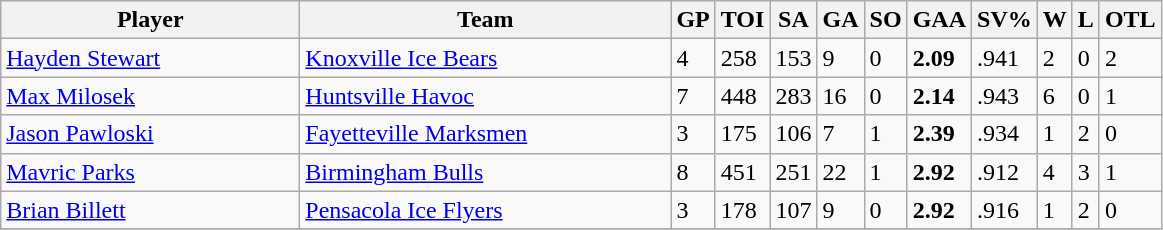<table class="wikitable sortable">
<tr>
<th style="width:12em">Player</th>
<th style="width:15em">Team</th>
<th>GP</th>
<th>TOI</th>
<th>SA</th>
<th>GA</th>
<th>SO</th>
<th>GAA</th>
<th>SV%</th>
<th>W</th>
<th>L</th>
<th>OTL</th>
</tr>
<tr>
<td><a href='#'>Hayden Stewart</a></td>
<td><a href='#'>Knoxville Ice Bears</a></td>
<td>4</td>
<td>258</td>
<td>153</td>
<td>9</td>
<td>0</td>
<td><strong>2.09</strong></td>
<td>.941</td>
<td>2</td>
<td>0</td>
<td>2</td>
</tr>
<tr>
<td><a href='#'>Max Milosek</a></td>
<td><a href='#'>Huntsville Havoc</a></td>
<td>7</td>
<td>448</td>
<td>283</td>
<td>16</td>
<td>0</td>
<td><strong>2.14</strong></td>
<td>.943</td>
<td>6</td>
<td>0</td>
<td>1</td>
</tr>
<tr>
<td><a href='#'>Jason Pawloski</a></td>
<td><a href='#'>Fayetteville Marksmen</a></td>
<td>3</td>
<td>175</td>
<td>106</td>
<td>7</td>
<td>1</td>
<td><strong>2.39</strong></td>
<td>.934</td>
<td>1</td>
<td>2</td>
<td>0</td>
</tr>
<tr>
<td><a href='#'>Mavric Parks</a></td>
<td><a href='#'>Birmingham Bulls</a></td>
<td>8</td>
<td>451</td>
<td>251</td>
<td>22</td>
<td>1</td>
<td><strong>2.92</strong></td>
<td>.912</td>
<td>4</td>
<td>3</td>
<td>1</td>
</tr>
<tr>
<td><a href='#'>Brian Billett</a></td>
<td><a href='#'>Pensacola Ice Flyers</a></td>
<td>3</td>
<td>178</td>
<td>107</td>
<td>9</td>
<td>0</td>
<td><strong>2.92</strong></td>
<td>.916</td>
<td>1</td>
<td>2</td>
<td>0</td>
</tr>
<tr>
</tr>
</table>
